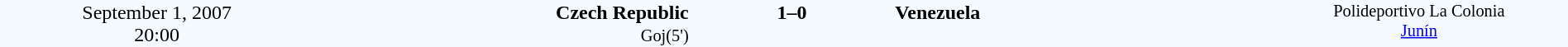<table style="width: 100%; background:#F5FAFF;" cellspacing="0">
<tr>
<td align=center rowspan=3 width=20%>September 1, 2007<br>20:00</td>
</tr>
<tr>
<td width=24% align=right><strong>Czech Republic</strong></td>
<td align=center width=13%><strong>1–0</strong></td>
<td width=24%><strong>Venezuela</strong></td>
<td style=font-size:85% rowspan=3 valign=top align=center>Polideportivo La Colonia<br><a href='#'>Junín</a></td>
</tr>
<tr style=font-size:85%>
<td align=right valign=top>Goj(5')</td>
<td></td>
<td></td>
</tr>
</table>
